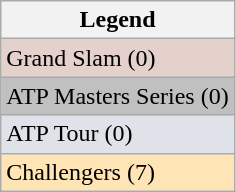<table class=wikitable>
<tr>
<th>Legend</th>
</tr>
<tr bgcolor=e5d1cb>
<td>Grand Slam (0)</td>
</tr>
<tr bgcolor=silver>
<td>ATP Masters Series (0)</td>
</tr>
<tr bgcolor=dfe2e9>
<td>ATP Tour (0)</td>
</tr>
<tr bgcolor=moccasin>
<td>Challengers (7)</td>
</tr>
</table>
